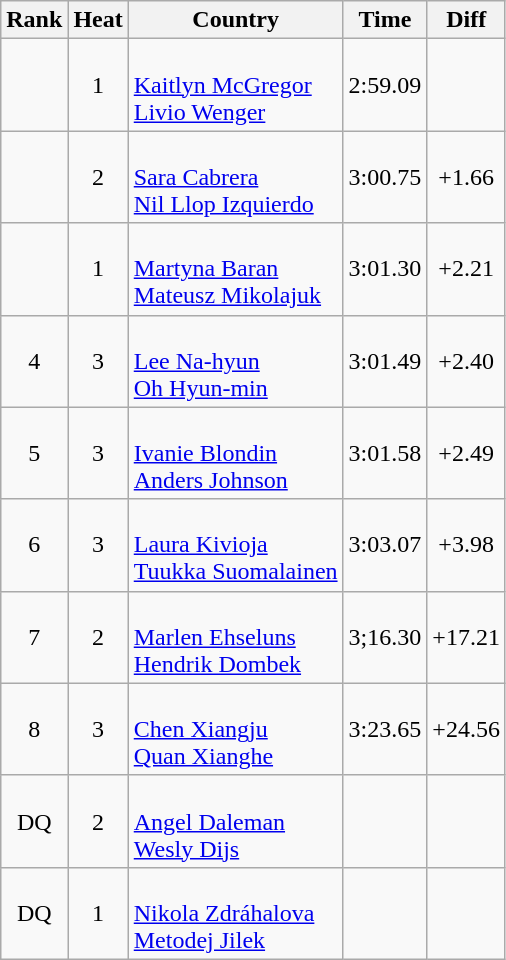<table class="wikitable sortable" style="text-align:center">
<tr>
<th>Rank</th>
<th>Heat</th>
<th>Country</th>
<th>Time</th>
<th>Diff</th>
</tr>
<tr>
<td></td>
<td>1</td>
<td align="left"><br><a href='#'>Kaitlyn McGregor</a><br><a href='#'>Livio Wenger</a></td>
<td>2:59.09</td>
<td></td>
</tr>
<tr>
<td></td>
<td>2</td>
<td align="left"><br><a href='#'>Sara Cabrera</a><br><a href='#'>Nil Llop Izquierdo</a></td>
<td>3:00.75</td>
<td>+1.66</td>
</tr>
<tr>
<td></td>
<td>1</td>
<td align="left"><br><a href='#'>Martyna Baran</a><br><a href='#'>Mateusz Mikolajuk</a></td>
<td>3:01.30</td>
<td>+2.21</td>
</tr>
<tr>
<td>4</td>
<td>3</td>
<td align="left"><br><a href='#'>Lee Na-hyun</a><br><a href='#'>Oh Hyun-min</a></td>
<td>3:01.49</td>
<td>+2.40</td>
</tr>
<tr>
<td>5</td>
<td>3</td>
<td align="left"><br><a href='#'>Ivanie Blondin</a><br><a href='#'>Anders Johnson</a></td>
<td>3:01.58</td>
<td>+2.49</td>
</tr>
<tr>
<td>6</td>
<td>3</td>
<td align="left"><br><a href='#'>Laura Kivioja</a><br><a href='#'>Tuukka Suomalainen</a></td>
<td>3:03.07</td>
<td>+3.98</td>
</tr>
<tr>
<td>7</td>
<td>2</td>
<td align=left><br><a href='#'>Marlen Ehseluns</a><br><a href='#'>Hendrik Dombek</a></td>
<td>3;16.30</td>
<td>+17.21</td>
</tr>
<tr>
<td>8</td>
<td>3</td>
<td align=left><br><a href='#'>Chen Xiangju</a><br><a href='#'>Quan Xianghe</a></td>
<td>3:23.65</td>
<td>+24.56</td>
</tr>
<tr>
<td>DQ</td>
<td>2</td>
<td align="left"><br><a href='#'>Angel Daleman</a><br><a href='#'>Wesly Dijs</a></td>
<td></td>
<td></td>
</tr>
<tr>
<td>DQ</td>
<td>1</td>
<td align=left><br><a href='#'>Nikola Zdráhalova</a><br><a href='#'>Metodej Jilek</a></td>
<td></td>
<td></td>
</tr>
</table>
